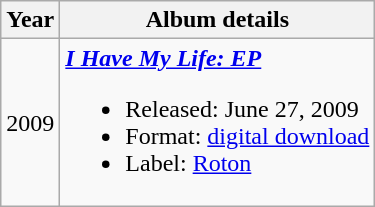<table class="wikitable">
<tr>
<th>Year</th>
<th>Album details</th>
</tr>
<tr>
<td>2009</td>
<td><strong><em><a href='#'>I Have My Life: EP</a></em></strong><br><ul><li>Released: June 27, 2009 </li><li>Format: <a href='#'>digital download</a></li><li>Label: <a href='#'>Roton</a></li></ul></td>
</tr>
</table>
